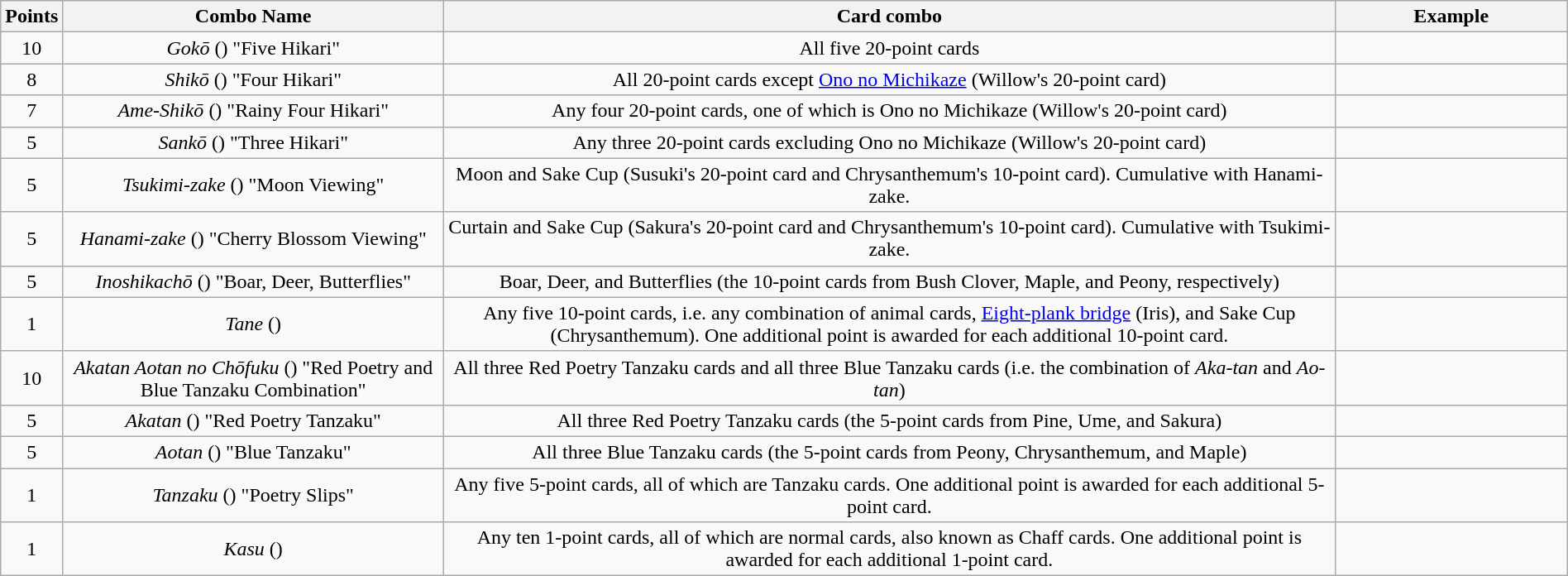<table class="wikitable sortable" style="text-align:center; width:100%">
<tr>
<th>Points</th>
<th>Combo Name</th>
<th class="unsortable">Card combo</th>
<th class="unsortable" style="width: 180px">Example</th>
</tr>
<tr>
<td>10</td>
<td><em>Gokō</em> () "Five Hikari"</td>
<td>All five 20-point cards</td>
<td>    </td>
</tr>
<tr>
<td>8</td>
<td><em>Shikō</em> () "Four Hikari"</td>
<td>All 20-point cards except <a href='#'>Ono no Michikaze</a> (Willow's 20-point card)</td>
<td>   </td>
</tr>
<tr>
<td>7</td>
<td><em>Ame-Shikō</em> () "Rainy Four Hikari"</td>
<td>Any four 20-point cards, one of which is Ono no Michikaze (Willow's 20-point card)</td>
<td>   </td>
</tr>
<tr>
<td>5</td>
<td><em>Sankō</em> () "Three Hikari"</td>
<td>Any three 20-point cards excluding Ono no Michikaze (Willow's 20-point card)</td>
<td>  </td>
</tr>
<tr>
<td>5</td>
<td><em>Tsukimi-zake</em> () "Moon Viewing"</td>
<td>Moon and Sake Cup (Susuki's 20-point card and Chrysanthemum's 10-point card). Cumulative with Hanami-zake.</td>
<td> </td>
</tr>
<tr>
<td>5</td>
<td><em>Hanami-zake</em> () "Cherry Blossom Viewing"</td>
<td>Curtain and Sake Cup (Sakura's 20-point card and Chrysanthemum's 10-point card). Cumulative with Tsukimi-zake.</td>
<td> </td>
</tr>
<tr>
<td>5</td>
<td><em>Inoshikachō</em> () "Boar, Deer, Butterflies"</td>
<td>Boar, Deer, and Butterflies (the 10-point cards from Bush Clover, Maple, and Peony, respectively)</td>
<td>  </td>
</tr>
<tr>
<td>1</td>
<td><em>Tane</em> ()</td>
<td>Any five 10-point cards, i.e. any combination of animal cards, <a href='#'>Eight-plank bridge</a> (Iris), and Sake Cup (Chrysanthemum). One additional point is awarded for each additional 10-point card.</td>
<td>    </td>
</tr>
<tr>
<td>10</td>
<td><em>Akatan Aotan no Chōfuku</em> () "Red Poetry and Blue Tanzaku Combination"</td>
<td>All three Red Poetry Tanzaku cards and all three Blue Tanzaku cards (i.e. the combination of <em>Aka-tan</em> and <em>Ao-tan</em>)</td>
<td>     </td>
</tr>
<tr>
<td>5</td>
<td><em>Akatan</em> () "Red Poetry Tanzaku"</td>
<td>All three Red Poetry Tanzaku cards (the 5-point cards from Pine, Ume, and Sakura)</td>
<td>  </td>
</tr>
<tr>
<td>5</td>
<td><em>Aotan</em> () "Blue Tanzaku"</td>
<td>All three Blue Tanzaku cards (the 5-point cards from Peony, Chrysanthemum, and Maple)</td>
<td>  </td>
</tr>
<tr>
<td>1</td>
<td><em>Tanzaku</em> () "Poetry Slips"</td>
<td>Any five 5-point cards, all of which are Tanzaku cards. One additional point is awarded for each additional 5-point card.</td>
<td>    </td>
</tr>
<tr>
<td>1</td>
<td><em>Kasu</em> ()</td>
<td>Any ten 1-point cards, all of which are normal cards, also known as Chaff cards. One additional point is awarded for each additional 1-point card.</td>
<td>    <br>    </td>
</tr>
</table>
